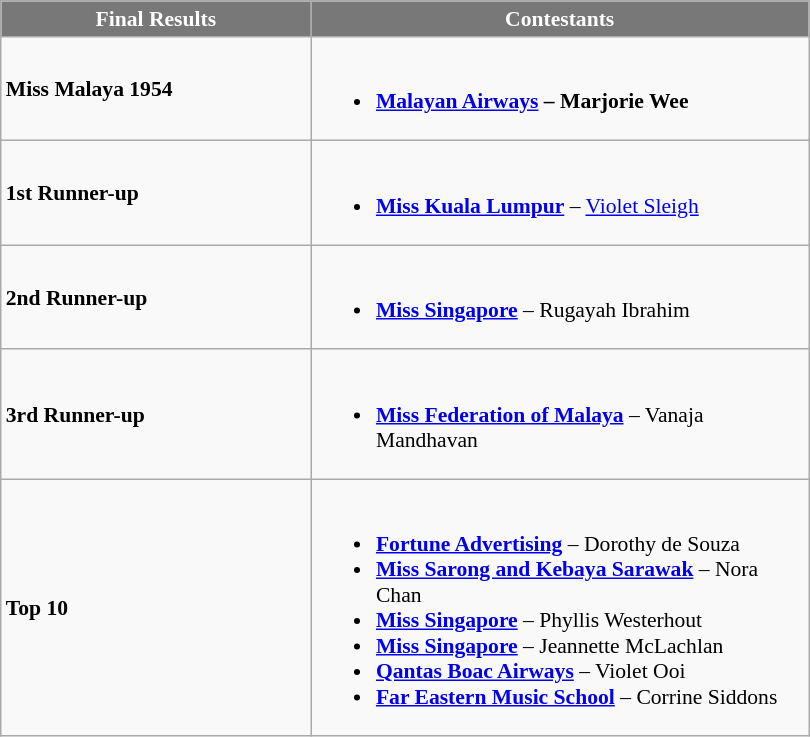<table class="wikitable sortable" style="font-size: 90%;">
<tr>
<th width="200" style="background-color:#787878;color:#FFFFFF;">Final Results</th>
<th width="325" style="background-color:#787878;color:#FFFFFF;">Contestants</th>
</tr>
<tr>
<td><strong>Miss Malaya 1954</strong></td>
<td><br><ul><li><strong><a href='#'>Malayan Airways</a> – Marjorie Wee</strong></li></ul></td>
</tr>
<tr>
<td><strong>1st Runner-up</strong></td>
<td><br><ul><li><strong><a href='#'>Miss Kuala Lumpur</a></strong> – <a href='#'>Violet Sleigh</a></li></ul></td>
</tr>
<tr>
<td><strong>2nd Runner-up</strong></td>
<td><br><ul><li><a href='#'><strong>Miss Singapore</strong></a> – Rugayah Ibrahim</li></ul></td>
</tr>
<tr>
<td><strong>3rd Runner-up</strong></td>
<td><br><ul><li><strong><a href='#'>Miss Federation of Malaya</a></strong> – Vanaja Mandhavan</li></ul></td>
</tr>
<tr>
<td><strong>Top 10</strong></td>
<td><br><ul><li><a href='#'><strong>Fortune Advertising</strong></a> – Dorothy de Souza</li><li><strong><a href='#'>Miss Sarong and Kebaya Sarawak</a></strong> – Nora Chan</li><li><a href='#'><strong>Miss Singapore</strong></a> – Phyllis Westerhout</li><li><a href='#'><strong>Miss Singapore</strong></a> – Jeannette McLachlan</li><li><strong><a href='#'>Qantas Boac Airways</a></strong> – Violet Ooi</li><li><strong><a href='#'>Far Eastern Music School</a></strong> – Corrine Siddons</li></ul></td>
</tr>
</table>
